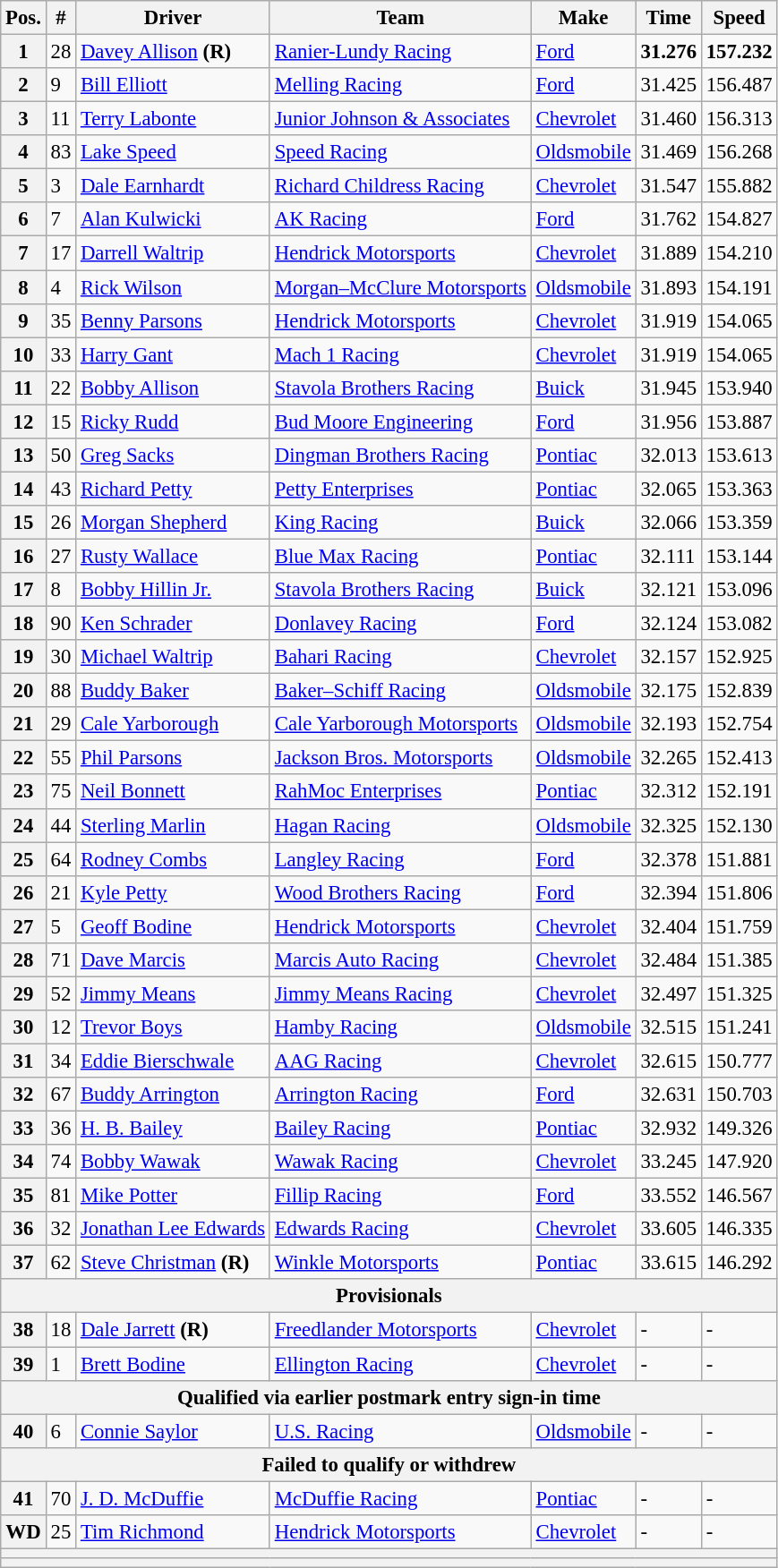<table class="wikitable" style="font-size:95%">
<tr>
<th>Pos.</th>
<th>#</th>
<th>Driver</th>
<th>Team</th>
<th>Make</th>
<th>Time</th>
<th>Speed</th>
</tr>
<tr>
<th>1</th>
<td>28</td>
<td><a href='#'>Davey Allison</a> <strong>(R)</strong></td>
<td><a href='#'>Ranier-Lundy Racing</a></td>
<td><a href='#'>Ford</a></td>
<td><strong>31.276</strong></td>
<td><strong>157.232</strong></td>
</tr>
<tr>
<th>2</th>
<td>9</td>
<td><a href='#'>Bill Elliott</a></td>
<td><a href='#'>Melling Racing</a></td>
<td><a href='#'>Ford</a></td>
<td>31.425</td>
<td>156.487</td>
</tr>
<tr>
<th>3</th>
<td>11</td>
<td><a href='#'>Terry Labonte</a></td>
<td><a href='#'>Junior Johnson & Associates</a></td>
<td><a href='#'>Chevrolet</a></td>
<td>31.460</td>
<td>156.313</td>
</tr>
<tr>
<th>4</th>
<td>83</td>
<td><a href='#'>Lake Speed</a></td>
<td><a href='#'>Speed Racing</a></td>
<td><a href='#'>Oldsmobile</a></td>
<td>31.469</td>
<td>156.268</td>
</tr>
<tr>
<th>5</th>
<td>3</td>
<td><a href='#'>Dale Earnhardt</a></td>
<td><a href='#'>Richard Childress Racing</a></td>
<td><a href='#'>Chevrolet</a></td>
<td>31.547</td>
<td>155.882</td>
</tr>
<tr>
<th>6</th>
<td>7</td>
<td><a href='#'>Alan Kulwicki</a></td>
<td><a href='#'>AK Racing</a></td>
<td><a href='#'>Ford</a></td>
<td>31.762</td>
<td>154.827</td>
</tr>
<tr>
<th>7</th>
<td>17</td>
<td><a href='#'>Darrell Waltrip</a></td>
<td><a href='#'>Hendrick Motorsports</a></td>
<td><a href='#'>Chevrolet</a></td>
<td>31.889</td>
<td>154.210</td>
</tr>
<tr>
<th>8</th>
<td>4</td>
<td><a href='#'>Rick Wilson</a></td>
<td><a href='#'>Morgan–McClure Motorsports</a></td>
<td><a href='#'>Oldsmobile</a></td>
<td>31.893</td>
<td>154.191</td>
</tr>
<tr>
<th>9</th>
<td>35</td>
<td><a href='#'>Benny Parsons</a></td>
<td><a href='#'>Hendrick Motorsports</a></td>
<td><a href='#'>Chevrolet</a></td>
<td>31.919</td>
<td>154.065</td>
</tr>
<tr>
<th>10</th>
<td>33</td>
<td><a href='#'>Harry Gant</a></td>
<td><a href='#'>Mach 1 Racing</a></td>
<td><a href='#'>Chevrolet</a></td>
<td>31.919</td>
<td>154.065</td>
</tr>
<tr>
<th>11</th>
<td>22</td>
<td><a href='#'>Bobby Allison</a></td>
<td><a href='#'>Stavola Brothers Racing</a></td>
<td><a href='#'>Buick</a></td>
<td>31.945</td>
<td>153.940</td>
</tr>
<tr>
<th>12</th>
<td>15</td>
<td><a href='#'>Ricky Rudd</a></td>
<td><a href='#'>Bud Moore Engineering</a></td>
<td><a href='#'>Ford</a></td>
<td>31.956</td>
<td>153.887</td>
</tr>
<tr>
<th>13</th>
<td>50</td>
<td><a href='#'>Greg Sacks</a></td>
<td><a href='#'>Dingman Brothers Racing</a></td>
<td><a href='#'>Pontiac</a></td>
<td>32.013</td>
<td>153.613</td>
</tr>
<tr>
<th>14</th>
<td>43</td>
<td><a href='#'>Richard Petty</a></td>
<td><a href='#'>Petty Enterprises</a></td>
<td><a href='#'>Pontiac</a></td>
<td>32.065</td>
<td>153.363</td>
</tr>
<tr>
<th>15</th>
<td>26</td>
<td><a href='#'>Morgan Shepherd</a></td>
<td><a href='#'>King Racing</a></td>
<td><a href='#'>Buick</a></td>
<td>32.066</td>
<td>153.359</td>
</tr>
<tr>
<th>16</th>
<td>27</td>
<td><a href='#'>Rusty Wallace</a></td>
<td><a href='#'>Blue Max Racing</a></td>
<td><a href='#'>Pontiac</a></td>
<td>32.111</td>
<td>153.144</td>
</tr>
<tr>
<th>17</th>
<td>8</td>
<td><a href='#'>Bobby Hillin Jr.</a></td>
<td><a href='#'>Stavola Brothers Racing</a></td>
<td><a href='#'>Buick</a></td>
<td>32.121</td>
<td>153.096</td>
</tr>
<tr>
<th>18</th>
<td>90</td>
<td><a href='#'>Ken Schrader</a></td>
<td><a href='#'>Donlavey Racing</a></td>
<td><a href='#'>Ford</a></td>
<td>32.124</td>
<td>153.082</td>
</tr>
<tr>
<th>19</th>
<td>30</td>
<td><a href='#'>Michael Waltrip</a></td>
<td><a href='#'>Bahari Racing</a></td>
<td><a href='#'>Chevrolet</a></td>
<td>32.157</td>
<td>152.925</td>
</tr>
<tr>
<th>20</th>
<td>88</td>
<td><a href='#'>Buddy Baker</a></td>
<td><a href='#'>Baker–Schiff Racing</a></td>
<td><a href='#'>Oldsmobile</a></td>
<td>32.175</td>
<td>152.839</td>
</tr>
<tr>
<th>21</th>
<td>29</td>
<td><a href='#'>Cale Yarborough</a></td>
<td><a href='#'>Cale Yarborough Motorsports</a></td>
<td><a href='#'>Oldsmobile</a></td>
<td>32.193</td>
<td>152.754</td>
</tr>
<tr>
<th>22</th>
<td>55</td>
<td><a href='#'>Phil Parsons</a></td>
<td><a href='#'>Jackson Bros. Motorsports</a></td>
<td><a href='#'>Oldsmobile</a></td>
<td>32.265</td>
<td>152.413</td>
</tr>
<tr>
<th>23</th>
<td>75</td>
<td><a href='#'>Neil Bonnett</a></td>
<td><a href='#'>RahMoc Enterprises</a></td>
<td><a href='#'>Pontiac</a></td>
<td>32.312</td>
<td>152.191</td>
</tr>
<tr>
<th>24</th>
<td>44</td>
<td><a href='#'>Sterling Marlin</a></td>
<td><a href='#'>Hagan Racing</a></td>
<td><a href='#'>Oldsmobile</a></td>
<td>32.325</td>
<td>152.130</td>
</tr>
<tr>
<th>25</th>
<td>64</td>
<td><a href='#'>Rodney Combs</a></td>
<td><a href='#'>Langley Racing</a></td>
<td><a href='#'>Ford</a></td>
<td>32.378</td>
<td>151.881</td>
</tr>
<tr>
<th>26</th>
<td>21</td>
<td><a href='#'>Kyle Petty</a></td>
<td><a href='#'>Wood Brothers Racing</a></td>
<td><a href='#'>Ford</a></td>
<td>32.394</td>
<td>151.806</td>
</tr>
<tr>
<th>27</th>
<td>5</td>
<td><a href='#'>Geoff Bodine</a></td>
<td><a href='#'>Hendrick Motorsports</a></td>
<td><a href='#'>Chevrolet</a></td>
<td>32.404</td>
<td>151.759</td>
</tr>
<tr>
<th>28</th>
<td>71</td>
<td><a href='#'>Dave Marcis</a></td>
<td><a href='#'>Marcis Auto Racing</a></td>
<td><a href='#'>Chevrolet</a></td>
<td>32.484</td>
<td>151.385</td>
</tr>
<tr>
<th>29</th>
<td>52</td>
<td><a href='#'>Jimmy Means</a></td>
<td><a href='#'>Jimmy Means Racing</a></td>
<td><a href='#'>Chevrolet</a></td>
<td>32.497</td>
<td>151.325</td>
</tr>
<tr>
<th>30</th>
<td>12</td>
<td><a href='#'>Trevor Boys</a></td>
<td><a href='#'>Hamby Racing</a></td>
<td><a href='#'>Oldsmobile</a></td>
<td>32.515</td>
<td>151.241</td>
</tr>
<tr>
<th>31</th>
<td>34</td>
<td><a href='#'>Eddie Bierschwale</a></td>
<td><a href='#'>AAG Racing</a></td>
<td><a href='#'>Chevrolet</a></td>
<td>32.615</td>
<td>150.777</td>
</tr>
<tr>
<th>32</th>
<td>67</td>
<td><a href='#'>Buddy Arrington</a></td>
<td><a href='#'>Arrington Racing</a></td>
<td><a href='#'>Ford</a></td>
<td>32.631</td>
<td>150.703</td>
</tr>
<tr>
<th>33</th>
<td>36</td>
<td><a href='#'>H. B. Bailey</a></td>
<td><a href='#'>Bailey Racing</a></td>
<td><a href='#'>Pontiac</a></td>
<td>32.932</td>
<td>149.326</td>
</tr>
<tr>
<th>34</th>
<td>74</td>
<td><a href='#'>Bobby Wawak</a></td>
<td><a href='#'>Wawak Racing</a></td>
<td><a href='#'>Chevrolet</a></td>
<td>33.245</td>
<td>147.920</td>
</tr>
<tr>
<th>35</th>
<td>81</td>
<td><a href='#'>Mike Potter</a></td>
<td><a href='#'>Fillip Racing</a></td>
<td><a href='#'>Ford</a></td>
<td>33.552</td>
<td>146.567</td>
</tr>
<tr>
<th>36</th>
<td>32</td>
<td><a href='#'>Jonathan Lee Edwards</a></td>
<td><a href='#'>Edwards Racing</a></td>
<td><a href='#'>Chevrolet</a></td>
<td>33.605</td>
<td>146.335</td>
</tr>
<tr>
<th>37</th>
<td>62</td>
<td><a href='#'>Steve Christman</a> <strong>(R)</strong></td>
<td><a href='#'>Winkle Motorsports</a></td>
<td><a href='#'>Pontiac</a></td>
<td>33.615</td>
<td>146.292</td>
</tr>
<tr>
<th colspan="7">Provisionals</th>
</tr>
<tr>
<th>38</th>
<td>18</td>
<td><a href='#'>Dale Jarrett</a> <strong>(R)</strong></td>
<td><a href='#'>Freedlander Motorsports</a></td>
<td><a href='#'>Chevrolet</a></td>
<td>-</td>
<td>-</td>
</tr>
<tr>
<th>39</th>
<td>1</td>
<td><a href='#'>Brett Bodine</a></td>
<td><a href='#'>Ellington Racing</a></td>
<td><a href='#'>Chevrolet</a></td>
<td>-</td>
<td>-</td>
</tr>
<tr>
<th colspan="7">Qualified via earlier postmark entry sign-in time</th>
</tr>
<tr>
<th>40</th>
<td>6</td>
<td><a href='#'>Connie Saylor</a></td>
<td><a href='#'>U.S. Racing</a></td>
<td><a href='#'>Oldsmobile</a></td>
<td>-</td>
<td>-</td>
</tr>
<tr>
<th colspan="7">Failed to qualify or withdrew</th>
</tr>
<tr>
<th>41</th>
<td>70</td>
<td><a href='#'>J. D. McDuffie</a></td>
<td><a href='#'>McDuffie Racing</a></td>
<td><a href='#'>Pontiac</a></td>
<td>-</td>
<td>-</td>
</tr>
<tr>
<th>WD</th>
<td>25</td>
<td><a href='#'>Tim Richmond</a></td>
<td><a href='#'>Hendrick Motorsports</a></td>
<td><a href='#'>Chevrolet</a></td>
<td>-</td>
<td>-</td>
</tr>
<tr>
<th colspan="7"></th>
</tr>
<tr>
<th colspan="7"></th>
</tr>
</table>
